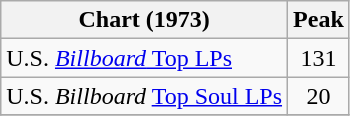<table class="wikitable">
<tr>
<th>Chart (1973)</th>
<th>Peak<br></th>
</tr>
<tr>
<td>U.S. <a href='#'><em>Billboard</em> Top LPs</a></td>
<td align="center">131</td>
</tr>
<tr>
<td>U.S. <em>Billboard</em> <a href='#'>Top Soul LPs</a></td>
<td align="center">20</td>
</tr>
<tr>
</tr>
</table>
